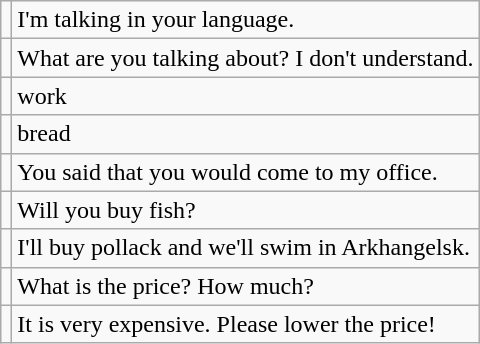<table class="wikitable">
<tr>
<td></td>
<td>I'm talking in your language.</td>
</tr>
<tr>
<td></td>
<td>What are you talking about? I don't understand.</td>
</tr>
<tr>
<td></td>
<td>work</td>
</tr>
<tr>
<td></td>
<td>bread</td>
</tr>
<tr>
<td></td>
<td>You said that you would come to my office.</td>
</tr>
<tr>
<td></td>
<td>Will you buy fish?</td>
</tr>
<tr>
<td></td>
<td>I'll buy pollack and we'll swim in Arkhangelsk.</td>
</tr>
<tr>
<td></td>
<td>What is the price? How much?</td>
</tr>
<tr>
<td></td>
<td>It is very expensive. Please lower the price!</td>
</tr>
</table>
